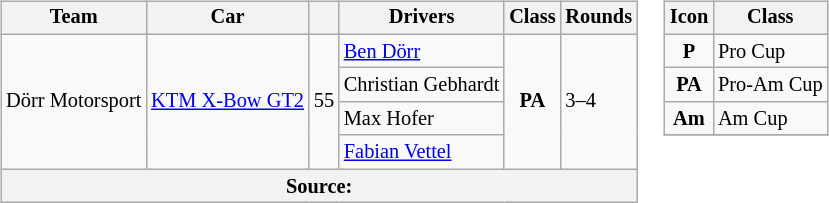<table>
<tr>
<td><br><table class="wikitable" style="font-size: 85%;">
<tr>
<th>Team</th>
<th>Car</th>
<th></th>
<th>Drivers</th>
<th>Class</th>
<th>Rounds</th>
</tr>
<tr>
<td rowspan="4"> Dörr Motorsport</td>
<td rowspan="4"><a href='#'>KTM X-Bow GT2</a></td>
<td rowspan="4" align="center">55</td>
<td> <a href='#'>Ben Dörr</a></td>
<td rowspan="4" style="text-align:center"><strong><span>PA</span></strong></td>
<td rowspan="4">3–4</td>
</tr>
<tr>
<td> Christian Gebhardt</td>
</tr>
<tr>
<td> Max Hofer</td>
</tr>
<tr>
<td> <a href='#'>Fabian Vettel</a></td>
</tr>
<tr>
<th colspan="6">Source: </th>
</tr>
</table>
</td>
<td valign="top"><br><table class="wikitable" style="font-size: 85%;">
<tr>
<th>Icon</th>
<th>Class</th>
</tr>
<tr>
<td align=center><strong><span>P</span></strong></td>
<td>Pro Cup</td>
</tr>
<tr>
<td align=center><strong><span>PA</span></strong></td>
<td>Pro-Am Cup</td>
</tr>
<tr>
<td align=center><strong><span>Am</span></strong></td>
<td>Am Cup</td>
</tr>
<tr>
</tr>
</table>
</td>
</tr>
</table>
